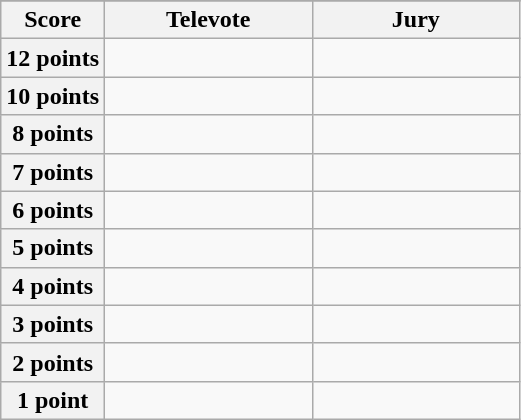<table class="wikitable">
<tr>
</tr>
<tr>
<th scope="col" width="20%">Score</th>
<th scope="col" width="40%">Televote</th>
<th scope="col" width="40%">Jury</th>
</tr>
<tr>
<th scope="row">12 points</th>
<td {{Unbulleted list></td>
<td {{Unbulleted list></td>
</tr>
<tr>
<th scope="row">10 points</th>
<td></td>
<td></td>
</tr>
<tr>
<th scope="row">8 points</th>
<td></td>
<td></td>
</tr>
<tr>
<th scope="row">7 points</th>
<td></td>
<td></td>
</tr>
<tr>
<th scope="row">6 points</th>
<td {{Unbulleted list></td>
<td {{Unbulleted list></td>
</tr>
<tr>
<th scope="row">5 points</th>
<td></td>
<td></td>
</tr>
<tr>
<th scope="row">4 points</th>
<td></td>
<td></td>
</tr>
<tr>
<th scope="row">3 points</th>
<td></td>
<td></td>
</tr>
<tr>
<th scope="row">2 points</th>
<td></td>
<td></td>
</tr>
<tr>
<th scope="row">1 point</th>
<td></td>
<td></td>
</tr>
</table>
